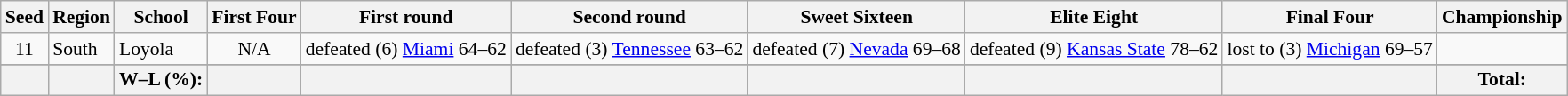<table class="sortable wikitable" style="white-space:nowrap; font-size:90%">
<tr>
<th>Seed</th>
<th>Region</th>
<th>School</th>
<th>First Four</th>
<th>First round</th>
<th>Second round</th>
<th>Sweet Sixteen</th>
<th>Elite Eight</th>
<th>Final Four</th>
<th>Championship</th>
</tr>
<tr>
<td align=center>11</td>
<td>South</td>
<td>Loyola</td>
<td align=center>N/A</td>
<td>defeated (6) <a href='#'>Miami</a> 64–62</td>
<td>defeated (3) <a href='#'>Tennessee</a> 63–62</td>
<td>defeated (7) <a href='#'>Nevada</a> 69–68</td>
<td>defeated (9) <a href='#'>Kansas State</a> 78–62</td>
<td>lost to (3) <a href='#'>Michigan</a> 69–57</td>
<td></td>
</tr>
<tr>
</tr>
<tr>
<th></th>
<th></th>
<th>W–L (%):</th>
<th></th>
<th></th>
<th></th>
<th></th>
<th></th>
<th></th>
<th> Total: </th>
</tr>
</table>
